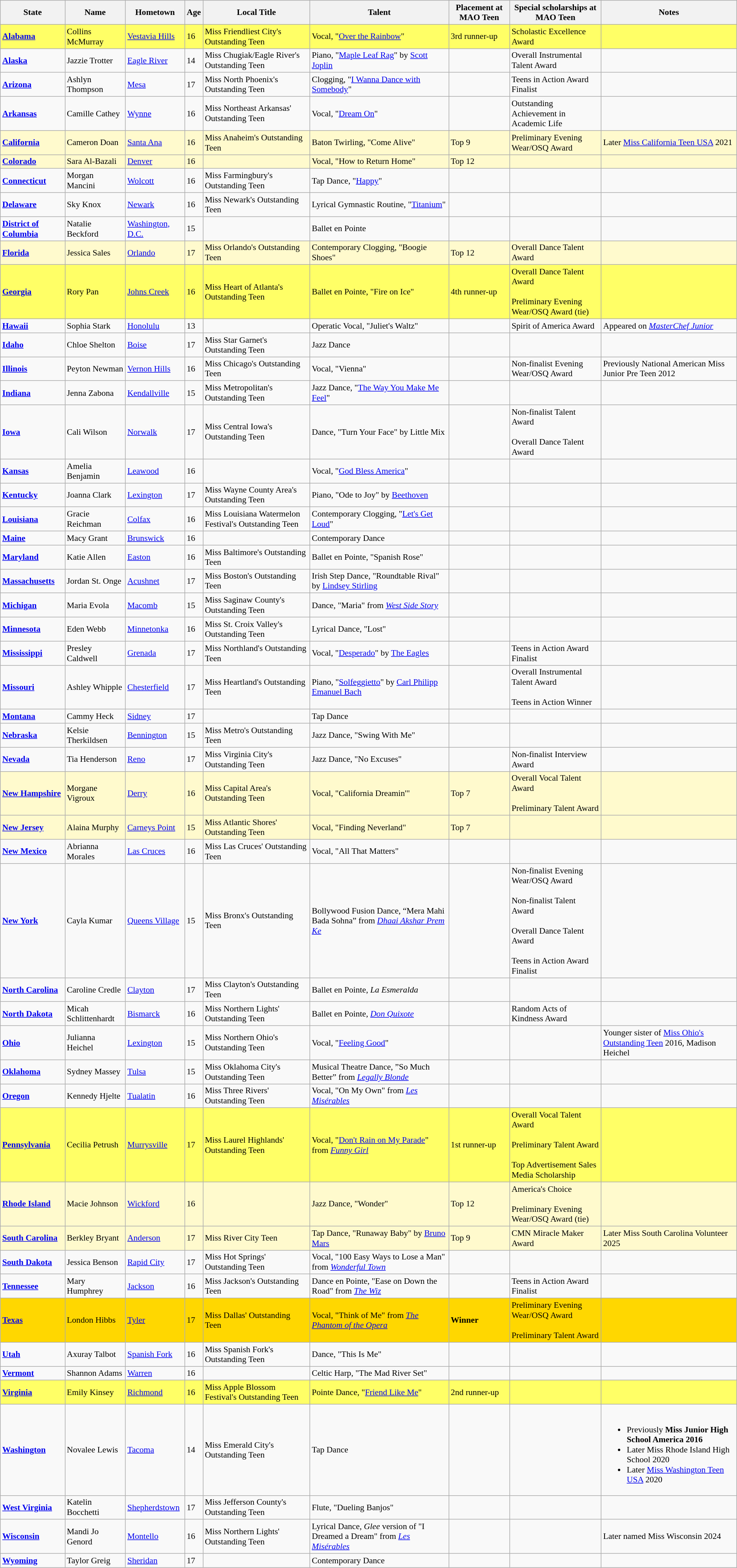<table class="wikitable sortable" style="font-size:90%">
<tr>
<th>State</th>
<th>Name</th>
<th>Hometown</th>
<th>Age</th>
<th>Local Title</th>
<th>Talent</th>
<th>Placement at MAO Teen</th>
<th>Special scholarships at MAO Teen</th>
<th>Notes</th>
</tr>
<tr style="background-color:#FFFF66;">
<td> <strong><a href='#'>Alabama</a></strong></td>
<td>Collins McMurray</td>
<td><a href='#'>Vestavia Hills</a></td>
<td>16</td>
<td>Miss Friendliest City's Outstanding Teen</td>
<td>Vocal, "<a href='#'>Over the Rainbow</a>"</td>
<td>3rd runner-up</td>
<td>Scholastic Excellence Award</td>
<td></td>
</tr>
<tr>
<td> <strong><a href='#'>Alaska</a></strong></td>
<td>Jazzie Trotter</td>
<td><a href='#'>Eagle River</a></td>
<td>14</td>
<td>Miss Chugiak/Eagle River's Outstanding Teen</td>
<td>Piano, "<a href='#'>Maple Leaf Rag</a>" by <a href='#'>Scott Joplin</a></td>
<td></td>
<td>Overall Instrumental Talent Award</td>
<td></td>
</tr>
<tr>
<td> <strong><a href='#'>Arizona</a></strong></td>
<td>Ashlyn Thompson</td>
<td><a href='#'>Mesa</a></td>
<td>17</td>
<td>Miss North Phoenix's Outstanding Teen</td>
<td>Clogging, "<a href='#'>I Wanna Dance with Somebody</a>"</td>
<td></td>
<td>Teens in Action Award Finalist</td>
<td></td>
</tr>
<tr>
<td> <strong><a href='#'>Arkansas</a></strong></td>
<td>Camille Cathey</td>
<td><a href='#'>Wynne</a></td>
<td>16</td>
<td>Miss Northeast Arkansas' Outstanding Teen</td>
<td>Vocal, "<a href='#'>Dream On</a>"</td>
<td></td>
<td>Outstanding Achievement in Academic Life</td>
<td></td>
</tr>
<tr style="background-color:#FFFACD;">
<td> <strong><a href='#'>California</a></strong></td>
<td>Cameron Doan</td>
<td><a href='#'>Santa Ana</a></td>
<td>16</td>
<td>Miss Anaheim's Outstanding Teen</td>
<td>Baton Twirling, "Come Alive"</td>
<td>Top 9</td>
<td>Preliminary Evening Wear/OSQ Award</td>
<td>Later <a href='#'>Miss California Teen USA</a> 2021</td>
</tr>
<tr style="background-color:#FFFACD;">
<td> <strong><a href='#'>Colorado</a></strong></td>
<td>Sara Al-Bazali</td>
<td><a href='#'>Denver</a></td>
<td>16</td>
<td></td>
<td>Vocal, "How to Return Home"</td>
<td>Top 12</td>
<td></td>
<td></td>
</tr>
<tr>
<td> <strong><a href='#'>Connecticut</a></strong></td>
<td>Morgan Mancini</td>
<td><a href='#'>Wolcott</a></td>
<td>16</td>
<td>Miss Farmingbury's Outstanding Teen</td>
<td>Tap Dance, "<a href='#'>Happy</a>"</td>
<td></td>
<td></td>
<td></td>
</tr>
<tr>
<td> <strong><a href='#'>Delaware</a></strong></td>
<td>Sky Knox</td>
<td><a href='#'>Newark</a></td>
<td>16</td>
<td>Miss Newark's Outstanding Teen</td>
<td>Lyrical Gymnastic Routine, "<a href='#'>Titanium</a>"</td>
<td></td>
<td></td>
<td></td>
</tr>
<tr>
<td> <strong><a href='#'>District of Columbia</a></strong></td>
<td>Natalie Beckford</td>
<td><a href='#'>Washington, D.C.</a></td>
<td>15</td>
<td></td>
<td>Ballet en Pointe</td>
<td></td>
<td></td>
<td></td>
</tr>
<tr style="background-color:#FFFACD;">
<td> <strong><a href='#'>Florida</a></strong></td>
<td>Jessica Sales</td>
<td><a href='#'>Orlando</a></td>
<td>17</td>
<td>Miss Orlando's Outstanding Teen</td>
<td>Contemporary Clogging, "Boogie Shoes"</td>
<td>Top 12</td>
<td>Overall Dance Talent Award</td>
<td></td>
</tr>
<tr style="background-color:#FFFF66;">
<td> <strong><a href='#'>Georgia</a></strong></td>
<td>Rory Pan</td>
<td><a href='#'>Johns Creek</a></td>
<td>16</td>
<td>Miss Heart of Atlanta's Outstanding Teen</td>
<td>Ballet en Pointe, "Fire on Ice"</td>
<td>4th runner-up</td>
<td>Overall Dance Talent Award<br><br>Preliminary Evening Wear/OSQ Award (tie)</td>
<td></td>
</tr>
<tr>
<td> <strong><a href='#'>Hawaii</a></strong></td>
<td>Sophia Stark</td>
<td><a href='#'>Honolulu</a></td>
<td>13</td>
<td></td>
<td>Operatic Vocal, "Juliet's Waltz"</td>
<td></td>
<td>Spirit of America Award</td>
<td>Appeared on <em><a href='#'>MasterChef Junior</a></em></td>
</tr>
<tr>
<td> <strong><a href='#'>Idaho</a></strong></td>
<td>Chloe Shelton</td>
<td><a href='#'>Boise</a></td>
<td>17</td>
<td>Miss Star Garnet's Outstanding Teen</td>
<td>Jazz Dance</td>
<td></td>
<td></td>
<td></td>
</tr>
<tr>
<td> <strong><a href='#'>Illinois</a></strong></td>
<td>Peyton Newman</td>
<td><a href='#'>Vernon Hills</a></td>
<td>16</td>
<td>Miss Chicago's Outstanding Teen</td>
<td>Vocal, "Vienna"</td>
<td></td>
<td>Non-finalist Evening Wear/OSQ Award</td>
<td>Previously National American Miss Junior Pre Teen 2012</td>
</tr>
<tr>
<td> <strong><a href='#'>Indiana</a></strong></td>
<td>Jenna Zabona</td>
<td><a href='#'>Kendallville</a></td>
<td>15</td>
<td>Miss Metropolitan's Outstanding Teen</td>
<td>Jazz Dance, "<a href='#'>The Way You Make Me Feel</a>"</td>
<td></td>
<td></td>
<td></td>
</tr>
<tr>
<td> <strong><a href='#'>Iowa</a></strong></td>
<td>Cali Wilson</td>
<td><a href='#'>Norwalk</a></td>
<td>17</td>
<td>Miss Central Iowa's Outstanding Teen</td>
<td>Dance, "Turn Your Face" by Little Mix</td>
<td></td>
<td>Non-finalist Talent Award<br><br>Overall Dance Talent Award</td>
<td></td>
</tr>
<tr>
<td> <strong><a href='#'>Kansas</a></strong></td>
<td>Amelia Benjamin</td>
<td><a href='#'>Leawood</a></td>
<td>16</td>
<td></td>
<td>Vocal, "<a href='#'>God Bless America</a>"</td>
<td></td>
<td></td>
<td></td>
</tr>
<tr>
<td> <strong><a href='#'>Kentucky</a></strong></td>
<td>Joanna Clark</td>
<td><a href='#'>Lexington</a></td>
<td>17</td>
<td>Miss Wayne County Area's Outstanding Teen</td>
<td>Piano, "Ode to Joy" by <a href='#'>Beethoven</a></td>
<td></td>
<td></td>
<td></td>
</tr>
<tr>
<td> <strong><a href='#'>Louisiana</a></strong></td>
<td>Gracie Reichman</td>
<td><a href='#'>Colfax</a></td>
<td>16</td>
<td>Miss Louisiana Watermelon Festival's Outstanding Teen</td>
<td>Contemporary Clogging, "<a href='#'>Let's Get Loud</a>"</td>
<td></td>
<td></td>
<td></td>
</tr>
<tr>
<td> <strong><a href='#'>Maine</a></strong></td>
<td>Macy Grant</td>
<td><a href='#'>Brunswick</a></td>
<td>16</td>
<td></td>
<td>Contemporary Dance</td>
<td></td>
<td></td>
<td></td>
</tr>
<tr>
<td> <strong><a href='#'>Maryland</a></strong></td>
<td>Katie Allen</td>
<td><a href='#'>Easton</a></td>
<td>16</td>
<td>Miss Baltimore's Outstanding Teen</td>
<td>Ballet en Pointe, "Spanish Rose"</td>
<td></td>
<td></td>
<td></td>
</tr>
<tr>
<td> <strong><a href='#'>Massachusetts</a></strong></td>
<td>Jordan St. Onge</td>
<td><a href='#'>Acushnet</a></td>
<td>17</td>
<td>Miss Boston's Outstanding Teen</td>
<td>Irish Step Dance, "Roundtable Rival" by <a href='#'>Lindsey Stirling</a></td>
<td></td>
<td></td>
<td></td>
</tr>
<tr>
<td> <strong><a href='#'>Michigan</a></strong></td>
<td>Maria Evola</td>
<td><a href='#'>Macomb</a></td>
<td>15</td>
<td>Miss Saginaw County's Outstanding Teen</td>
<td>Dance, "Maria" from <em><a href='#'>West Side Story</a></em></td>
<td></td>
<td></td>
<td></td>
</tr>
<tr>
<td> <strong><a href='#'>Minnesota</a></strong></td>
<td>Eden Webb</td>
<td><a href='#'>Minnetonka</a></td>
<td>16</td>
<td>Miss St. Croix Valley's Outstanding Teen</td>
<td>Lyrical Dance, "Lost"</td>
<td></td>
<td></td>
<td></td>
</tr>
<tr>
<td> <strong><a href='#'>Mississippi</a></strong></td>
<td>Presley Caldwell</td>
<td><a href='#'>Grenada</a></td>
<td>17</td>
<td>Miss Northland's Outstanding Teen</td>
<td>Vocal, "<a href='#'>Desperado</a>" by <a href='#'>The Eagles</a></td>
<td></td>
<td>Teens in Action Award Finalist</td>
<td></td>
</tr>
<tr>
<td> <strong><a href='#'>Missouri</a></strong></td>
<td>Ashley Whipple</td>
<td><a href='#'>Chesterfield</a></td>
<td>17</td>
<td>Miss Heartland's Outstanding Teen</td>
<td>Piano, "<a href='#'>Solfeggietto</a>" by <a href='#'>Carl Philipp Emanuel Bach</a></td>
<td></td>
<td>Overall Instrumental Talent Award<br><br>Teens in Action Winner</td>
<td></td>
</tr>
<tr>
<td> <strong><a href='#'>Montana</a></strong></td>
<td>Cammy Heck</td>
<td><a href='#'>Sidney</a></td>
<td>17</td>
<td></td>
<td>Tap Dance</td>
<td></td>
<td></td>
<td></td>
</tr>
<tr>
<td> <strong><a href='#'>Nebraska</a></strong></td>
<td>Kelsie Therkildsen</td>
<td><a href='#'>Bennington</a></td>
<td>15</td>
<td>Miss Metro's Outstanding Teen</td>
<td>Jazz Dance, "Swing With Me"</td>
<td></td>
<td></td>
<td></td>
</tr>
<tr>
<td> <strong><a href='#'>Nevada</a></strong></td>
<td>Tia Henderson</td>
<td><a href='#'>Reno</a></td>
<td>17</td>
<td>Miss Virginia City's Outstanding Teen</td>
<td>Jazz Dance, "No Excuses"</td>
<td></td>
<td>Non-finalist Interview Award</td>
<td></td>
</tr>
<tr style="background-color:#FFFACD;">
<td> <strong><a href='#'>New Hampshire</a></strong></td>
<td>Morgane Vigroux</td>
<td><a href='#'>Derry</a></td>
<td>16</td>
<td>Miss Capital Area's Outstanding Teen</td>
<td>Vocal, "California Dreamin'"</td>
<td>Top 7</td>
<td>Overall Vocal Talent Award<br><br>Preliminary Talent Award</td>
<td></td>
</tr>
<tr style="background-color:#FFFACD;">
<td> <strong><a href='#'>New Jersey</a></strong></td>
<td>Alaina Murphy</td>
<td><a href='#'>Carneys Point</a></td>
<td>15</td>
<td>Miss Atlantic Shores' Outstanding Teen</td>
<td>Vocal, "Finding Neverland"</td>
<td>Top 7</td>
<td></td>
<td></td>
</tr>
<tr>
<td> <strong><a href='#'>New Mexico</a></strong></td>
<td>Abrianna Morales</td>
<td><a href='#'>Las Cruces</a></td>
<td>16</td>
<td>Miss Las Cruces' Outstanding Teen</td>
<td>Vocal, "All That Matters"</td>
<td></td>
<td></td>
<td></td>
</tr>
<tr>
<td> <strong><a href='#'>New York</a></strong></td>
<td>Cayla Kumar</td>
<td><a href='#'>Queens Village</a></td>
<td>15</td>
<td>Miss Bronx's Outstanding Teen</td>
<td>Bollywood Fusion Dance, “Mera Mahi Bada Sohna” from <em><a href='#'>Dhaai Akshar Prem Ke</a></em></td>
<td></td>
<td>Non-finalist Evening Wear/OSQ Award<br><br>Non-finalist Talent Award<br><br>Overall Dance Talent Award<br><br>Teens in Action Award Finalist</td>
<td></td>
</tr>
<tr>
<td> <strong><a href='#'>North Carolina</a></strong></td>
<td>Caroline Credle</td>
<td><a href='#'>Clayton</a></td>
<td>17</td>
<td>Miss Clayton's Outstanding Teen</td>
<td>Ballet en Pointe, <em>La Esmeralda</em></td>
<td></td>
<td></td>
<td></td>
</tr>
<tr>
<td> <strong><a href='#'>North Dakota</a></strong></td>
<td>Micah Schlittenhardt</td>
<td><a href='#'>Bismarck</a></td>
<td>16</td>
<td>Miss Northern Lights' Outstanding Teen</td>
<td>Ballet en Pointe,  <em><a href='#'>Don Quixote</a></em></td>
<td></td>
<td>Random Acts of Kindness Award</td>
<td></td>
</tr>
<tr>
<td> <strong><a href='#'>Ohio</a></strong></td>
<td>Julianna Heichel</td>
<td><a href='#'>Lexington</a></td>
<td>15</td>
<td>Miss Northern Ohio's Outstanding Teen</td>
<td>Vocal, "<a href='#'>Feeling Good</a>"</td>
<td></td>
<td></td>
<td>Younger sister of <a href='#'>Miss Ohio's Outstanding Teen</a> 2016, Madison Heichel</td>
</tr>
<tr>
<td> <strong><a href='#'>Oklahoma</a></strong></td>
<td>Sydney Massey</td>
<td><a href='#'>Tulsa</a></td>
<td>15</td>
<td>Miss Oklahoma City's Outstanding Teen</td>
<td>Musical Theatre Dance, ”So Much Better” from <em><a href='#'>Legally Blonde</a></em></td>
<td></td>
<td></td>
<td></td>
</tr>
<tr>
<td> <strong><a href='#'>Oregon</a></strong></td>
<td>Kennedy Hjelte</td>
<td><a href='#'>Tualatin</a></td>
<td>16</td>
<td>Miss Three Rivers' Outstanding Teen</td>
<td>Vocal, "On My Own" from <em><a href='#'>Les Misérables</a></em></td>
<td></td>
<td></td>
<td></td>
</tr>
<tr style="background-color:#FFFF66;">
<td> <strong><a href='#'>Pennsylvania</a></strong></td>
<td>Cecilia Petrush</td>
<td><a href='#'>Murrysville</a></td>
<td>17</td>
<td>Miss Laurel Highlands' Outstanding Teen</td>
<td>Vocal, "<a href='#'>Don't Rain on My Parade</a>" from <em><a href='#'>Funny Girl</a></em></td>
<td>1st runner-up</td>
<td>Overall Vocal Talent Award<br><br>Preliminary Talent Award <br><br>Top Advertisement Sales Media Scholarship</td>
<td></td>
</tr>
<tr style="background-color:#FFFACD;">
<td> <strong><a href='#'>Rhode Island</a></strong></td>
<td>Macie Johnson</td>
<td><a href='#'>Wickford</a></td>
<td>16</td>
<td></td>
<td>Jazz Dance, "Wonder"</td>
<td>Top 12</td>
<td>America's Choice<br><br>Preliminary Evening Wear/OSQ Award (tie)</td>
<td></td>
</tr>
<tr style="background-color:#FFFACD;">
<td> <strong><a href='#'>South Carolina</a></strong></td>
<td>Berkley Bryant</td>
<td><a href='#'>Anderson</a></td>
<td>17</td>
<td>Miss River City Teen</td>
<td>Tap Dance, "Runaway Baby" by <a href='#'>Bruno Mars</a></td>
<td>Top 9</td>
<td>CMN Miracle Maker Award</td>
<td>Later Miss South Carolina Volunteer 2025</td>
</tr>
<tr>
<td> <strong><a href='#'>South Dakota</a></strong></td>
<td>Jessica Benson</td>
<td><a href='#'>Rapid City</a></td>
<td>17</td>
<td>Miss Hot Springs' Outstanding Teen</td>
<td>Vocal, "100 Easy Ways to Lose a Man" from <em><a href='#'>Wonderful Town</a></em></td>
<td></td>
<td></td>
<td></td>
</tr>
<tr>
<td> <strong><a href='#'>Tennessee</a></strong></td>
<td>Mary Humphrey</td>
<td><a href='#'>Jackson</a></td>
<td>16</td>
<td>Miss Jackson's Outstanding Teen</td>
<td>Dance en Pointe, "Ease on Down the Road" from <em><a href='#'>The Wiz</a></em></td>
<td></td>
<td>Teens in Action Award Finalist</td>
<td></td>
</tr>
<tr style="background-color:gold;">
<td> <strong><a href='#'>Texas</a></strong></td>
<td>London Hibbs</td>
<td><a href='#'>Tyler</a></td>
<td>17</td>
<td>Miss Dallas' Outstanding Teen</td>
<td>Vocal, "Think of Me" from <em><a href='#'>The Phantom of the Opera</a></em></td>
<td><strong>Winner</strong></td>
<td>Preliminary Evening Wear/OSQ Award<br><br>Preliminary Talent Award</td>
<td></td>
</tr>
<tr>
<td> <strong><a href='#'>Utah</a></strong></td>
<td>Axuray Talbot</td>
<td><a href='#'>Spanish Fork</a></td>
<td>16</td>
<td>Miss Spanish Fork's Outstanding Teen</td>
<td>Dance, "This Is Me"</td>
<td></td>
<td></td>
<td></td>
</tr>
<tr>
<td> <strong><a href='#'>Vermont</a></strong></td>
<td>Shannon Adams</td>
<td><a href='#'>Warren</a></td>
<td>16</td>
<td></td>
<td>Celtic Harp, "The Mad River Set"</td>
<td></td>
<td></td>
<td></td>
</tr>
<tr style="background-color:#FFFF66;">
<td> <strong><a href='#'>Virginia</a></strong></td>
<td>Emily Kinsey</td>
<td><a href='#'>Richmond</a></td>
<td>16</td>
<td>Miss Apple Blossom Festival's Outstanding Teen</td>
<td>Pointe Dance, "<a href='#'>Friend Like Me</a>"</td>
<td>2nd runner-up</td>
<td></td>
<td></td>
</tr>
<tr>
<td> <strong><a href='#'>Washington</a></strong></td>
<td>Novalee Lewis</td>
<td><a href='#'>Tacoma</a></td>
<td>14</td>
<td>Miss Emerald City's Outstanding Teen</td>
<td>Tap Dance</td>
<td></td>
<td></td>
<td><br><ul><li>Previously <strong>Miss Junior High School America 2016</strong></li><li>Later Miss Rhode Island High School 2020</li><li>Later <a href='#'>Miss Washington Teen USA</a> 2020</li></ul></td>
</tr>
<tr>
<td> <strong><a href='#'>West Virginia</a></strong></td>
<td>Katelin Bocchetti</td>
<td><a href='#'>Shepherdstown</a></td>
<td>17</td>
<td>Miss Jefferson County's Outstanding Teen</td>
<td>Flute, "Dueling Banjos"</td>
<td></td>
<td></td>
<td></td>
</tr>
<tr>
<td> <strong><a href='#'>Wisconsin</a></strong></td>
<td>Mandi Jo Genord</td>
<td><a href='#'>Montello</a></td>
<td>16</td>
<td>Miss Northern Lights' Outstanding Teen</td>
<td>Lyrical Dance, <em>Glee</em> version of "I Dreamed a Dream" from <em><a href='#'>Les Misérables</a></em></td>
<td></td>
<td></td>
<td>Later named Miss Wisconsin 2024</td>
</tr>
<tr>
<td> <strong><a href='#'>Wyoming</a></strong></td>
<td>Taylor Greig</td>
<td><a href='#'>Sheridan</a></td>
<td>17</td>
<td></td>
<td>Contemporary Dance</td>
<td></td>
<td></td>
<td></td>
</tr>
</table>
